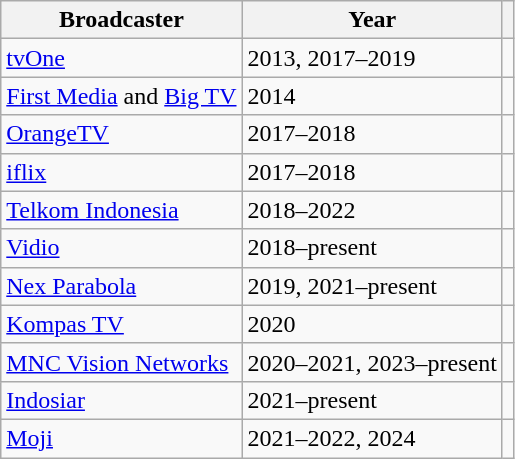<table class="wikitable">
<tr>
<th>Broadcaster</th>
<th>Year</th>
<th></th>
</tr>
<tr>
<td><a href='#'>tvOne</a></td>
<td>2013, 2017–2019</td>
<td></td>
</tr>
<tr>
<td><a href='#'>First Media</a> and <a href='#'>Big TV</a></td>
<td>2014</td>
<td></td>
</tr>
<tr>
<td><a href='#'>OrangeTV</a></td>
<td>2017–2018</td>
<td></td>
</tr>
<tr>
<td><a href='#'>iflix</a></td>
<td>2017–2018</td>
<td></td>
</tr>
<tr>
<td><a href='#'>Telkom Indonesia</a></td>
<td>2018–2022</td>
<td></td>
</tr>
<tr>
<td><a href='#'>Vidio</a></td>
<td>2018–present</td>
<td></td>
</tr>
<tr>
<td><a href='#'>Nex Parabola</a></td>
<td>2019, 2021–present</td>
<td></td>
</tr>
<tr>
<td><a href='#'>Kompas TV</a></td>
<td>2020</td>
<td></td>
</tr>
<tr>
<td><a href='#'>MNC Vision Networks</a></td>
<td>2020–2021, 2023–present</td>
<td></td>
</tr>
<tr>
<td><a href='#'>Indosiar</a></td>
<td>2021–present</td>
<td></td>
</tr>
<tr>
<td><a href='#'>Moji</a></td>
<td>2021–2022, 2024</td>
<td></td>
</tr>
</table>
